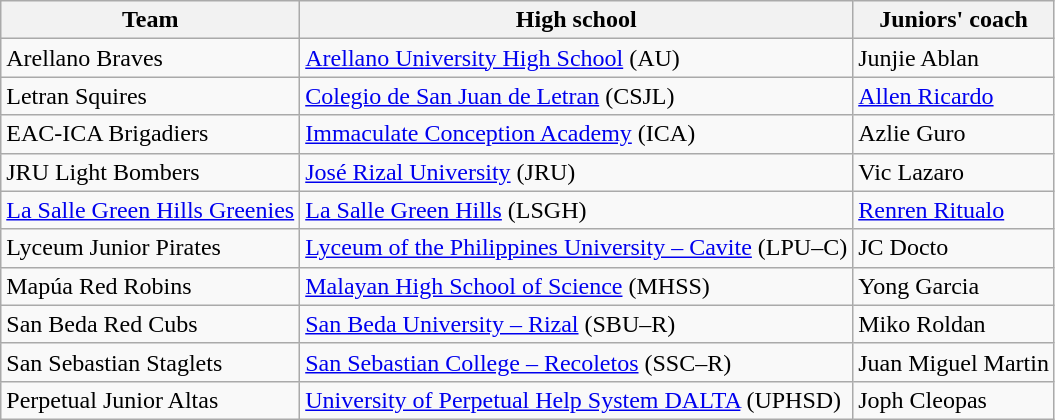<table class="wikitable">
<tr>
<th>Team</th>
<th>High school</th>
<th>Juniors' coach</th>
</tr>
<tr>
<td>Arellano Braves</td>
<td><a href='#'>Arellano University High School</a> (AU)</td>
<td>Junjie Ablan</td>
</tr>
<tr>
<td>Letran Squires</td>
<td><a href='#'>Colegio de San Juan de Letran</a> (CSJL)</td>
<td><a href='#'>Allen Ricardo</a></td>
</tr>
<tr>
<td>EAC-ICA Brigadiers</td>
<td><a href='#'>Immaculate Conception Academy</a> (ICA)</td>
<td>Azlie Guro</td>
</tr>
<tr>
<td>JRU Light Bombers</td>
<td><a href='#'>José Rizal University</a> (JRU)</td>
<td>Vic Lazaro</td>
</tr>
<tr>
<td><a href='#'>La Salle Green Hills Greenies</a></td>
<td><a href='#'>La Salle Green Hills</a> (LSGH)</td>
<td><a href='#'>Renren Ritualo</a></td>
</tr>
<tr>
<td>Lyceum Junior Pirates</td>
<td><a href='#'>Lyceum of the Philippines University – Cavite</a> (LPU–C)</td>
<td>JC Docto</td>
</tr>
<tr>
<td>Mapúa Red Robins</td>
<td><a href='#'>Malayan High School of Science</a> (MHSS)</td>
<td>Yong Garcia</td>
</tr>
<tr>
<td>San Beda Red Cubs</td>
<td><a href='#'>San Beda University – Rizal</a> (SBU–R)</td>
<td>Miko Roldan</td>
</tr>
<tr>
<td>San Sebastian Staglets</td>
<td><a href='#'>San Sebastian College – Recoletos</a> (SSC–R)</td>
<td>Juan Miguel Martin</td>
</tr>
<tr>
<td>Perpetual Junior Altas</td>
<td><a href='#'>University of Perpetual Help System DALTA</a> (UPHSD)</td>
<td>Joph Cleopas</td>
</tr>
</table>
